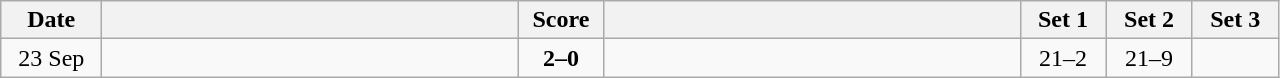<table class="wikitable" style="text-align: center;">
<tr>
<th width="60">Date</th>
<th align="right" width="270"></th>
<th width="50">Score</th>
<th align="left" width="270"></th>
<th width="50">Set 1</th>
<th width="50">Set 2</th>
<th width="50">Set 3</th>
</tr>
<tr>
<td>23 Sep</td>
<td align=left><strong></strong></td>
<td align=center><strong>2–0</strong></td>
<td align=left></td>
<td>21–2</td>
<td>21–9</td>
<td></td>
</tr>
</table>
